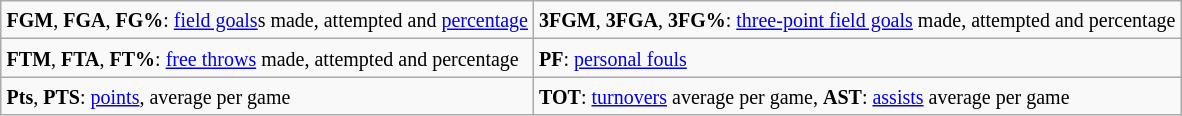<table style="margin:auto;"  class="wikitable">
<tr>
<td><small><strong>FGM</strong>, <strong>FGA</strong>, <strong>FG%</strong>: <a href='#'>field goals</a>s made, attempted and <a href='#'>percentage</a></small></td>
<td><small><strong>3FGM</strong>, <strong>3FGA</strong>, <strong>3FG%</strong>: <a href='#'>three-point field goals</a> made, attempted and percentage</small></td>
</tr>
<tr>
<td><small><strong>FTM</strong>, <strong>FTA</strong>, <strong>FT%</strong>: <a href='#'>free throws</a> made, attempted and percentage</small></td>
<td><small><strong>PF</strong>: <a href='#'>personal fouls</a></small></td>
</tr>
<tr>
<td><small><strong>Pts</strong>, <strong>PTS</strong>: <a href='#'>points</a>, average per game</small></td>
<td><small><strong>TOT</strong>: <a href='#'>turnovers</a> average per game, <strong>AST</strong>: <a href='#'>assists</a> average per game</small></td>
</tr>
</table>
